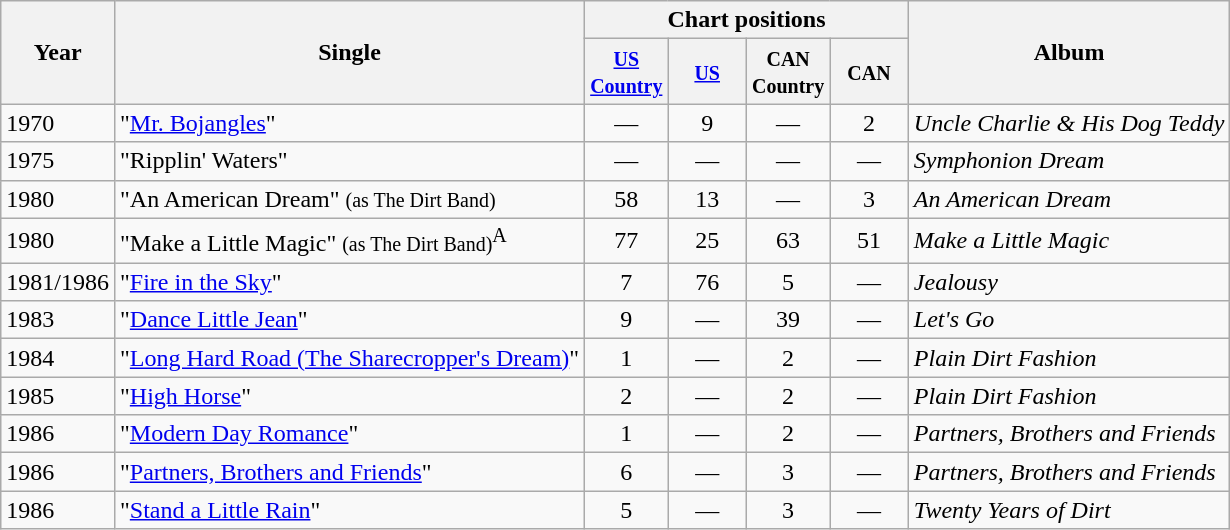<table class="wikitable">
<tr>
<th rowspan=2>Year</th>
<th rowspan=2>Single</th>
<th colspan=4>Chart positions</th>
<th rowspan=2>Album</th>
</tr>
<tr>
<th width=45><small><a href='#'>US Country</a></small></th>
<th width=45><small><a href='#'>US</a></small></th>
<th width=45><small>CAN Country</small></th>
<th width=45><small>CAN</small></th>
</tr>
<tr>
<td>1970</td>
<td>"<a href='#'>Mr. Bojangles</a>"</td>
<td style="text-align:center;">—</td>
<td style="text-align:center;">9</td>
<td style="text-align:center;">—</td>
<td style="text-align:center;">2</td>
<td><em>Uncle Charlie & His Dog Teddy</em></td>
</tr>
<tr>
<td>1975</td>
<td>"Ripplin' Waters"</td>
<td style="text-align:center;">—</td>
<td style="text-align:center;">—</td>
<td style="text-align:center;">—</td>
<td style="text-align:center;">—</td>
<td><em>Symphonion Dream</em></td>
</tr>
<tr>
<td>1980</td>
<td>"An American Dream" <small>(as The Dirt Band)</small></td>
<td style="text-align:center;">58</td>
<td style="text-align:center;">13</td>
<td style="text-align:center;">—</td>
<td style="text-align:center;">3</td>
<td><em>An American Dream</em></td>
</tr>
<tr>
<td>1980</td>
<td>"Make a Little Magic" <small>(as The Dirt Band)</small><sup>A</sup></td>
<td style="text-align:center;">77</td>
<td style="text-align:center;">25</td>
<td style="text-align:center;">63</td>
<td style="text-align:center;">51</td>
<td><em>Make a Little Magic</em></td>
</tr>
<tr>
<td>1981/1986</td>
<td>"<a href='#'>Fire in the Sky</a>"</td>
<td style="text-align:center;">7</td>
<td style="text-align:center;">76</td>
<td style="text-align:center;">5</td>
<td style="text-align:center;">—</td>
<td><em>Jealousy</em></td>
</tr>
<tr>
<td>1983</td>
<td>"<a href='#'>Dance Little Jean</a>"</td>
<td style="text-align:center;">9</td>
<td style="text-align:center;">—</td>
<td style="text-align:center;">39</td>
<td style="text-align:center;">—</td>
<td><em>Let's Go</em></td>
</tr>
<tr>
<td>1984</td>
<td>"<a href='#'>Long Hard Road (The Sharecropper's Dream)</a>"</td>
<td style="text-align:center;">1</td>
<td style="text-align:center;">—</td>
<td style="text-align:center;">2</td>
<td style="text-align:center;">—</td>
<td><em>Plain Dirt Fashion</em></td>
</tr>
<tr>
<td>1985</td>
<td>"<a href='#'>High Horse</a>"</td>
<td style="text-align:center;">2</td>
<td style="text-align:center;">—</td>
<td style="text-align:center;">2</td>
<td style="text-align:center;">—</td>
<td><em>Plain Dirt Fashion</em></td>
</tr>
<tr>
<td>1986</td>
<td>"<a href='#'>Modern Day Romance</a>"</td>
<td style="text-align:center;">1</td>
<td style="text-align:center;">—</td>
<td style="text-align:center;">2</td>
<td style="text-align:center;">—</td>
<td><em>Partners, Brothers and Friends</em></td>
</tr>
<tr>
<td>1986</td>
<td>"<a href='#'>Partners, Brothers and Friends</a>"</td>
<td style="text-align:center;">6</td>
<td style="text-align:center;">—</td>
<td style="text-align:center;">3</td>
<td style="text-align:center;">—</td>
<td><em>Partners, Brothers and Friends</em></td>
</tr>
<tr>
<td>1986</td>
<td>"<a href='#'>Stand a Little Rain</a>"</td>
<td style="text-align:center;">5</td>
<td style="text-align:center;">—</td>
<td style="text-align:center;">3</td>
<td style="text-align:center;">—</td>
<td><em>Twenty Years of Dirt</em></td>
</tr>
</table>
